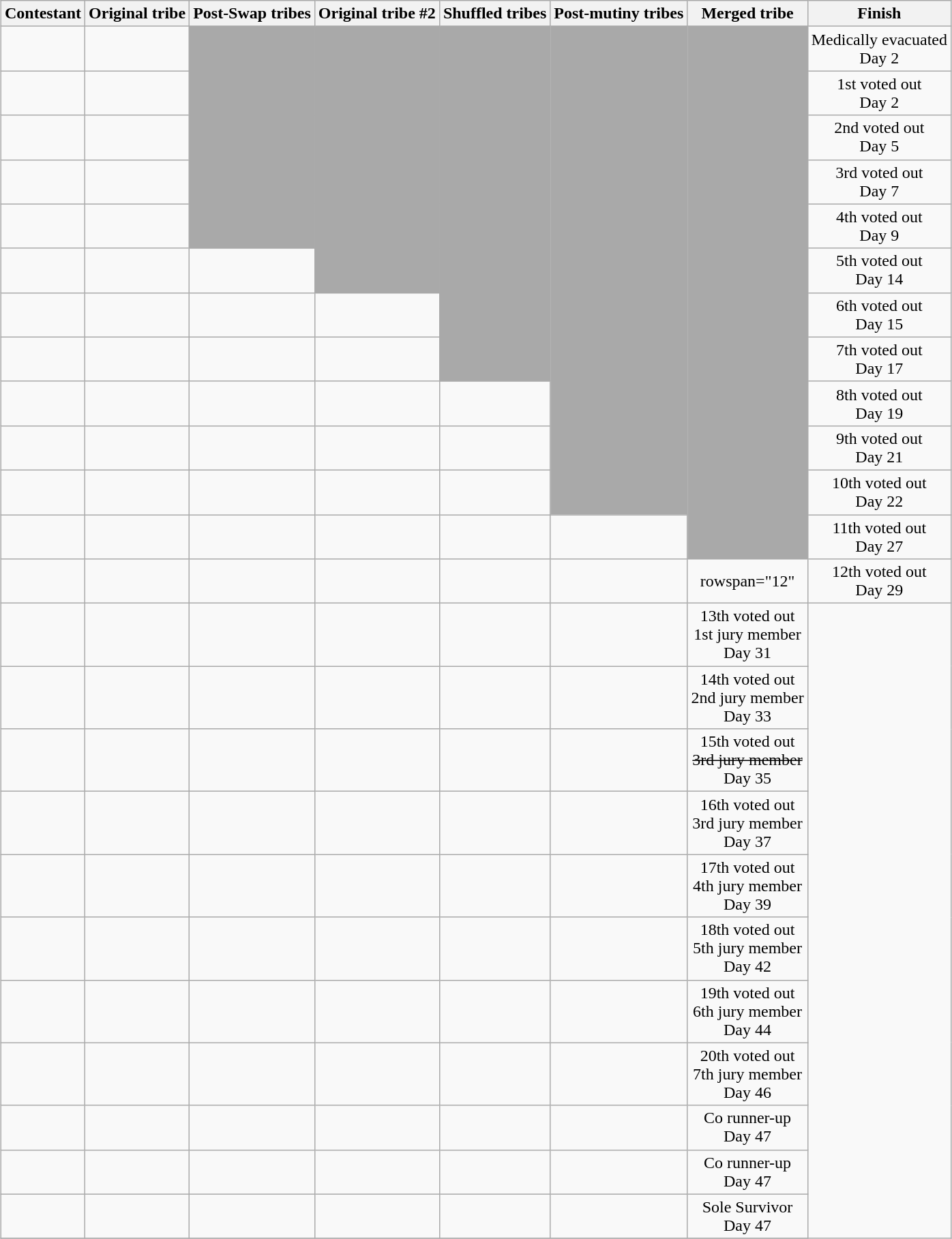<table class="wikitable sortable nowrap" style="margin:auto; text-align:center">
<tr>
<th><strong>Contestant</strong></th>
<th><strong>Original tribe</strong></th>
<th><strong>Post-Swap tribes</strong></th>
<th><strong>Original tribe #2</strong></th>
<th><strong>Shuffled tribes</strong></th>
<th><strong>Post-mutiny tribes</strong></th>
<th><strong>Merged tribe</strong></th>
<th><strong>Finish</strong></th>
</tr>
<tr>
<td style="text-align:left"><strong></strong><br><br></td>
<td></td>
<td rowspan="5" style="background:darkgrey;"></td>
<td rowspan="6" style="background:darkgrey;"></td>
<td rowspan="8" style="background:darkgrey;"></td>
<td rowspan="11" style="background:darkgrey;"></td>
<td rowspan="12" style="background:darkgrey;"></td>
<td>Medically evacuated<br>Day 2</td>
</tr>
<tr>
<td style="text-align:left"><strong></strong><br></td>
<td></td>
<td>1st voted out<br>Day 2</td>
</tr>
<tr>
<td style="text-align:left"><strong></strong><br><br></td>
<td></td>
<td>2nd voted out<br>Day 5</td>
</tr>
<tr>
<td style="text-align:left"><strong></strong><br><br></td>
<td></td>
<td>3rd voted out<br>Day 7</td>
</tr>
<tr>
<td style="text-align:left"><strong></strong><br><br></td>
<td></td>
<td>4th voted out<br>Day 9</td>
</tr>
<tr>
<td style="text-align:left"><strong></strong><br></td>
<td></td>
<td></td>
<td>5th voted out<br>Day 14</td>
</tr>
<tr>
<td style="text-align:left"><strong></strong><br></td>
<td></td>
<td></td>
<td></td>
<td>6th voted out<br>Day 15</td>
</tr>
<tr>
<td style="text-align:left"><strong></strong><br></td>
<td></td>
<td></td>
<td></td>
<td>7th voted out<br>Day 17</td>
</tr>
<tr>
<td style="text-align:left"><strong></strong><br> <br></td>
<td></td>
<td></td>
<td></td>
<td></td>
<td>8th voted out<br>Day 19</td>
</tr>
<tr>
<td style="text-align:left"><strong></strong><br><br></td>
<td></td>
<td></td>
<td></td>
<td></td>
<td>9th voted out<br>Day 21</td>
</tr>
<tr>
<td style="text-align:left"><strong></strong><br></td>
<td></td>
<td></td>
<td></td>
<td></td>
<td>10th voted out<br>Day 22</td>
</tr>
<tr>
<td style="text-align:left"><strong></strong><br><br></td>
<td></td>
<td></td>
<td></td>
<td></td>
<td></td>
<td>11th voted out<br>Day 27</td>
</tr>
<tr>
<td style="text-align:left"><strong></strong><br></td>
<td></td>
<td></td>
<td></td>
<td></td>
<td></td>
<td>rowspan="12" </td>
<td>12th voted out<br>Day 29</td>
</tr>
<tr>
<td style="text-align:left"><strong></strong><br><br></td>
<td></td>
<td></td>
<td></td>
<td></td>
<td></td>
<td>13th voted out<br> 1st jury member<br>Day 31</td>
</tr>
<tr>
<td style="text-align:left"><strong></strong><br><br></td>
<td></td>
<td></td>
<td></td>
<td></td>
<td></td>
<td>14th voted out<br> 2nd jury member<br>Day 33</td>
</tr>
<tr>
<td style="text-align:left"><strong></strong><br><br></td>
<td></td>
<td></td>
<td></td>
<td></td>
<td></td>
<td>15th voted out<br><s>3rd jury member</s><br>Day 35</td>
</tr>
<tr>
<td align="left"><strong></strong><br><br></td>
<td></td>
<td></td>
<td></td>
<td></td>
<td></td>
<td>16th voted out<br>3rd jury member<br>Day 37</td>
</tr>
<tr>
<td align="left"><strong></strong><br><br></td>
<td></td>
<td></td>
<td></td>
<td></td>
<td></td>
<td>17th voted out<br> 4th jury member<br>Day 39</td>
</tr>
<tr>
<td style="text-align:left"><strong></strong><br><br></td>
<td></td>
<td></td>
<td></td>
<td></td>
<td></td>
<td>18th voted out<br> 5th jury member<br>Day 42</td>
</tr>
<tr>
<td align="left"><strong></strong><br><br></td>
<td></td>
<td></td>
<td></td>
<td></td>
<td></td>
<td>19th voted out<br> 6th jury member<br>Day 44</td>
</tr>
<tr>
<td style="text-align:left"><strong></strong><br><br></td>
<td></td>
<td></td>
<td></td>
<td></td>
<td></td>
<td>20th voted out<br> 7th jury member<br>Day 46</td>
</tr>
<tr>
<td style="text-align:left"><strong></strong><br><br></td>
<td></td>
<td></td>
<td></td>
<td></td>
<td></td>
<td>Co runner-up<br> Day 47</td>
</tr>
<tr>
<td style="text-align:left"><strong></strong><br><br></td>
<td></td>
<td></td>
<td></td>
<td></td>
<td></td>
<td>Co runner-up<br> Day 47</td>
</tr>
<tr>
<td style="text-align:left"><strong></strong><br></td>
<td></td>
<td></td>
<td></td>
<td></td>
<td></td>
<td>Sole Survivor<br> Day 47</td>
</tr>
<tr>
</tr>
</table>
